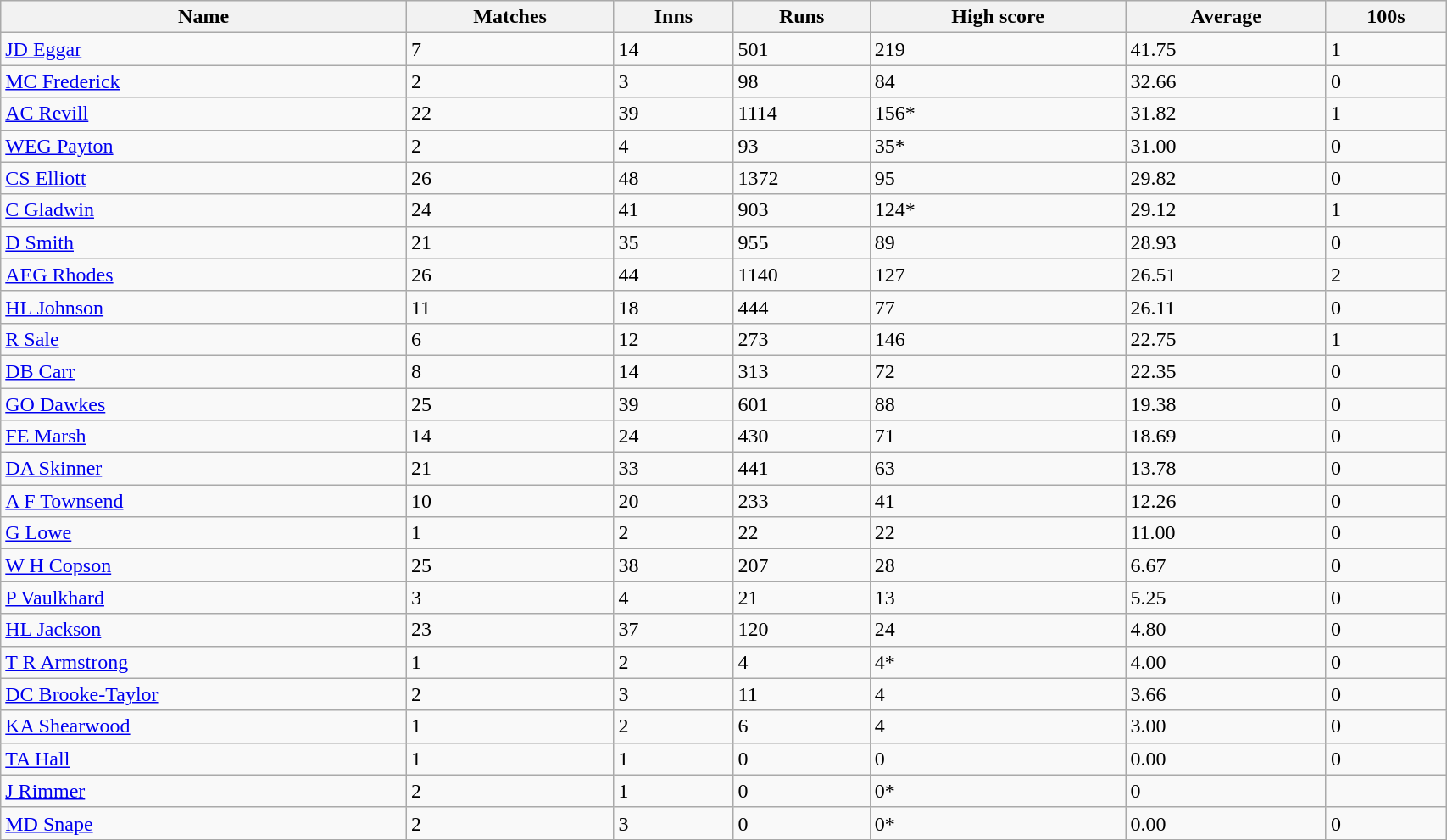<table class="wikitable sortable" width="90%">
<tr bgcolor="#efefef">
<th>Name</th>
<th>Matches</th>
<th>Inns</th>
<th>Runs</th>
<th>High score</th>
<th>Average</th>
<th>100s</th>
</tr>
<tr>
<td><a href='#'>JD Eggar</a></td>
<td>7</td>
<td>14</td>
<td>501</td>
<td>219</td>
<td>41.75</td>
<td>1</td>
</tr>
<tr>
<td><a href='#'>MC Frederick</a></td>
<td>2</td>
<td>3</td>
<td>98</td>
<td>84</td>
<td>32.66</td>
<td>0</td>
</tr>
<tr>
<td><a href='#'>AC Revill</a></td>
<td>22</td>
<td>39</td>
<td>1114</td>
<td>156*</td>
<td>31.82</td>
<td>1</td>
</tr>
<tr>
<td><a href='#'>WEG Payton</a></td>
<td>2</td>
<td>4</td>
<td>93</td>
<td>35*</td>
<td>31.00</td>
<td>0</td>
</tr>
<tr>
<td><a href='#'>CS Elliott</a></td>
<td>26</td>
<td>48</td>
<td>1372</td>
<td>95</td>
<td>29.82</td>
<td>0</td>
</tr>
<tr>
<td><a href='#'>C Gladwin</a></td>
<td>24</td>
<td>41</td>
<td>903</td>
<td>124*</td>
<td>29.12</td>
<td>1</td>
</tr>
<tr>
<td><a href='#'>D Smith</a></td>
<td>21</td>
<td>35</td>
<td>955</td>
<td>89</td>
<td>28.93</td>
<td>0</td>
</tr>
<tr>
<td><a href='#'>AEG Rhodes</a></td>
<td>26</td>
<td>44</td>
<td>1140</td>
<td>127</td>
<td>26.51</td>
<td>2</td>
</tr>
<tr>
<td><a href='#'>HL Johnson</a></td>
<td>11</td>
<td>18</td>
<td>444</td>
<td>77</td>
<td>26.11</td>
<td>0</td>
</tr>
<tr>
<td><a href='#'>R Sale</a></td>
<td>6</td>
<td>12</td>
<td>273</td>
<td>146</td>
<td>22.75</td>
<td>1</td>
</tr>
<tr>
<td><a href='#'>DB Carr</a></td>
<td>8</td>
<td>14</td>
<td>313</td>
<td>72</td>
<td>22.35</td>
<td>0</td>
</tr>
<tr>
<td><a href='#'>GO Dawkes</a></td>
<td>25</td>
<td>39</td>
<td>601</td>
<td>88</td>
<td>19.38</td>
<td>0</td>
</tr>
<tr>
<td><a href='#'>FE Marsh</a></td>
<td>14</td>
<td>24</td>
<td>430</td>
<td>71</td>
<td>18.69</td>
<td>0</td>
</tr>
<tr>
<td><a href='#'>DA Skinner</a></td>
<td>21</td>
<td>33</td>
<td>441</td>
<td>63</td>
<td>13.78</td>
<td>0</td>
</tr>
<tr>
<td><a href='#'>A F Townsend</a></td>
<td>10</td>
<td>20</td>
<td>233</td>
<td>41</td>
<td>12.26</td>
<td>0</td>
</tr>
<tr>
<td><a href='#'>G Lowe</a></td>
<td>1</td>
<td>2</td>
<td>22</td>
<td>22</td>
<td>11.00</td>
<td>0</td>
</tr>
<tr>
<td><a href='#'>W H Copson</a></td>
<td>25</td>
<td>38</td>
<td>207</td>
<td>28</td>
<td>6.67</td>
<td>0</td>
</tr>
<tr>
<td><a href='#'>P Vaulkhard</a></td>
<td>3</td>
<td>4</td>
<td>21</td>
<td>13</td>
<td>5.25</td>
<td>0</td>
</tr>
<tr>
<td><a href='#'>HL Jackson</a></td>
<td>23</td>
<td>37</td>
<td>120</td>
<td>24</td>
<td>4.80</td>
<td>0</td>
</tr>
<tr>
<td><a href='#'>T R Armstrong</a></td>
<td>1</td>
<td>2</td>
<td>4</td>
<td>4*</td>
<td>4.00</td>
<td>0</td>
</tr>
<tr>
<td><a href='#'>DC Brooke-Taylor</a></td>
<td>2</td>
<td>3</td>
<td>11</td>
<td>4</td>
<td>3.66</td>
<td>0</td>
</tr>
<tr>
<td><a href='#'>KA Shearwood</a></td>
<td>1</td>
<td>2</td>
<td>6</td>
<td>4</td>
<td>3.00</td>
<td>0</td>
</tr>
<tr>
<td><a href='#'>TA Hall</a></td>
<td>1</td>
<td>1</td>
<td>0</td>
<td>0</td>
<td>0.00</td>
<td>0</td>
</tr>
<tr>
<td><a href='#'>J Rimmer</a></td>
<td>2</td>
<td>1</td>
<td>0</td>
<td>0*</td>
<td>0</td>
</tr>
<tr>
<td><a href='#'>MD Snape</a></td>
<td>2</td>
<td>3</td>
<td>0</td>
<td>0*</td>
<td>0.00</td>
<td>0 </td>
</tr>
<tr>
</tr>
</table>
